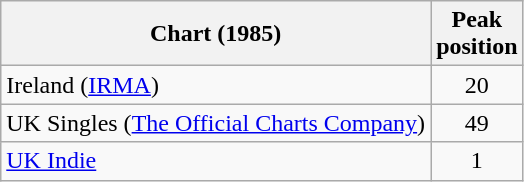<table class="wikitable">
<tr>
<th>Chart (1985)</th>
<th>Peak<br>position</th>
</tr>
<tr>
<td>Ireland (<a href='#'>IRMA</a>)</td>
<td align="center">20</td>
</tr>
<tr>
<td>UK Singles (<a href='#'>The Official Charts Company</a>)</td>
<td align="center">49</td>
</tr>
<tr>
<td><a href='#'>UK Indie</a></td>
<td align="center">1</td>
</tr>
</table>
